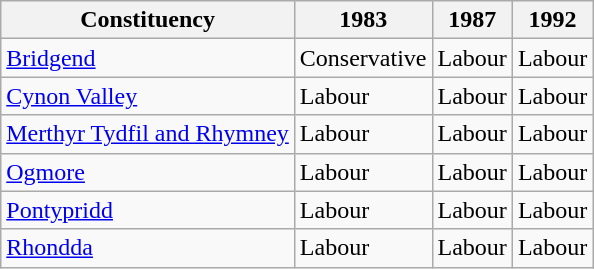<table class="wikitable">
<tr>
<th>Constituency</th>
<th>1983</th>
<th>1987</th>
<th>1992</th>
</tr>
<tr>
<td><a href='#'>Bridgend</a></td>
<td bgcolor=>Conservative</td>
<td bgcolor=>Labour</td>
<td bgcolor=>Labour</td>
</tr>
<tr>
<td><a href='#'>Cynon Valley</a></td>
<td bgcolor=>Labour</td>
<td bgcolor=>Labour</td>
<td bgcolor=>Labour</td>
</tr>
<tr>
<td><a href='#'>Merthyr Tydfil and Rhymney</a></td>
<td bgcolor=>Labour</td>
<td bgcolor=>Labour</td>
<td bgcolor=>Labour</td>
</tr>
<tr>
<td><a href='#'>Ogmore</a></td>
<td bgcolor=>Labour</td>
<td bgcolor=>Labour</td>
<td bgcolor=>Labour</td>
</tr>
<tr>
<td><a href='#'>Pontypridd</a></td>
<td bgcolor=>Labour</td>
<td bgcolor=>Labour</td>
<td bgcolor=>Labour</td>
</tr>
<tr>
<td><a href='#'>Rhondda</a></td>
<td bgcolor=>Labour</td>
<td bgcolor=>Labour</td>
<td bgcolor=>Labour</td>
</tr>
</table>
